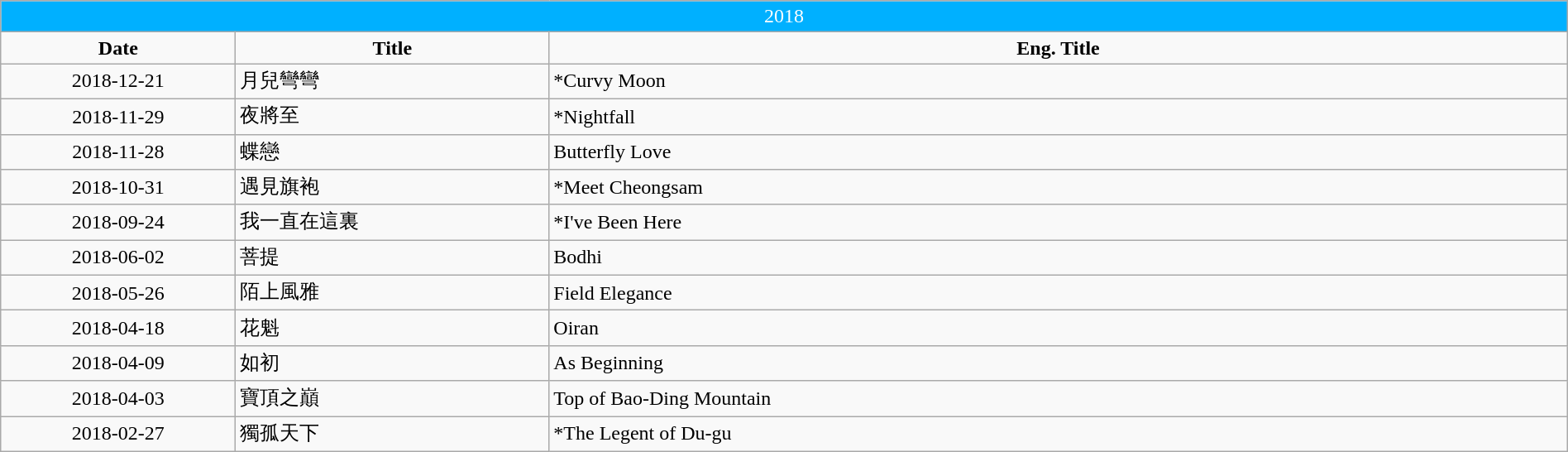<table class="wikitable mw-collapsible mw-collapsed" width="100%" style="text-align:left">
<tr style="background:#00B0FF; color:white ">
<td colspan="3" align="center">2018</td>
</tr>
<tr>
<td width="15%" align="center"><strong>Date</strong></td>
<td width="20%" align="center"><strong>Title</strong></td>
<td align="center"><strong>Eng. Title</strong></td>
</tr>
<tr>
<td align="center">2018-12-21</td>
<td>月兒彎彎</td>
<td>*Curvy Moon</td>
</tr>
<tr>
<td align="center">2018-11-29</td>
<td>夜將至</td>
<td>*Nightfall</td>
</tr>
<tr>
<td align="center">2018-11-28</td>
<td>蝶戀</td>
<td>Butterfly Love</td>
</tr>
<tr>
<td align="center">2018-10-31</td>
<td>遇見旗袍</td>
<td>*Meet Cheongsam</td>
</tr>
<tr>
<td align="center">2018-09-24</td>
<td>我一直在這裏</td>
<td>*I've Been Here</td>
</tr>
<tr>
<td align="center">2018-06-02</td>
<td>菩提</td>
<td>Bodhi</td>
</tr>
<tr>
<td align="center">2018-05-26</td>
<td>陌上風雅</td>
<td>Field Elegance</td>
</tr>
<tr>
<td align="center">2018-04-18</td>
<td>花魁</td>
<td>Oiran</td>
</tr>
<tr>
<td align="center">2018-04-09</td>
<td>如初</td>
<td>As Beginning</td>
</tr>
<tr>
<td align="center">2018-04-03</td>
<td>寶頂之巔</td>
<td>Top of Bao-Ding Mountain</td>
</tr>
<tr>
<td align="center">2018-02-27</td>
<td>獨孤天下</td>
<td>*The Legent of Du-gu</td>
</tr>
</table>
